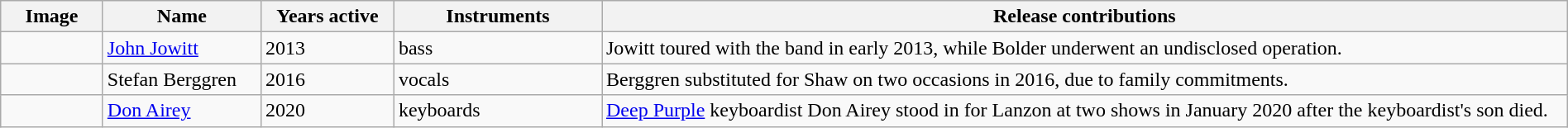<table class="wikitable" border="1" width=100%>
<tr>
<th width="75">Image</th>
<th width="120">Name</th>
<th width="100">Years active</th>
<th width="160">Instruments</th>
<th>Release contributions</th>
</tr>
<tr>
<td></td>
<td><a href='#'>John Jowitt</a></td>
<td>2013</td>
<td>bass</td>
<td>Jowitt toured with the band in early 2013, while Bolder underwent an undisclosed operation.</td>
</tr>
<tr>
<td></td>
<td>Stefan Berggren</td>
<td>2016</td>
<td>vocals</td>
<td>Berggren substituted for Shaw on two occasions in 2016, due to family commitments.</td>
</tr>
<tr>
<td></td>
<td><a href='#'>Don Airey</a></td>
<td>2020</td>
<td>keyboards</td>
<td><a href='#'>Deep Purple</a> keyboardist Don Airey stood in for Lanzon at two shows in January 2020 after the keyboardist's son died.</td>
</tr>
</table>
